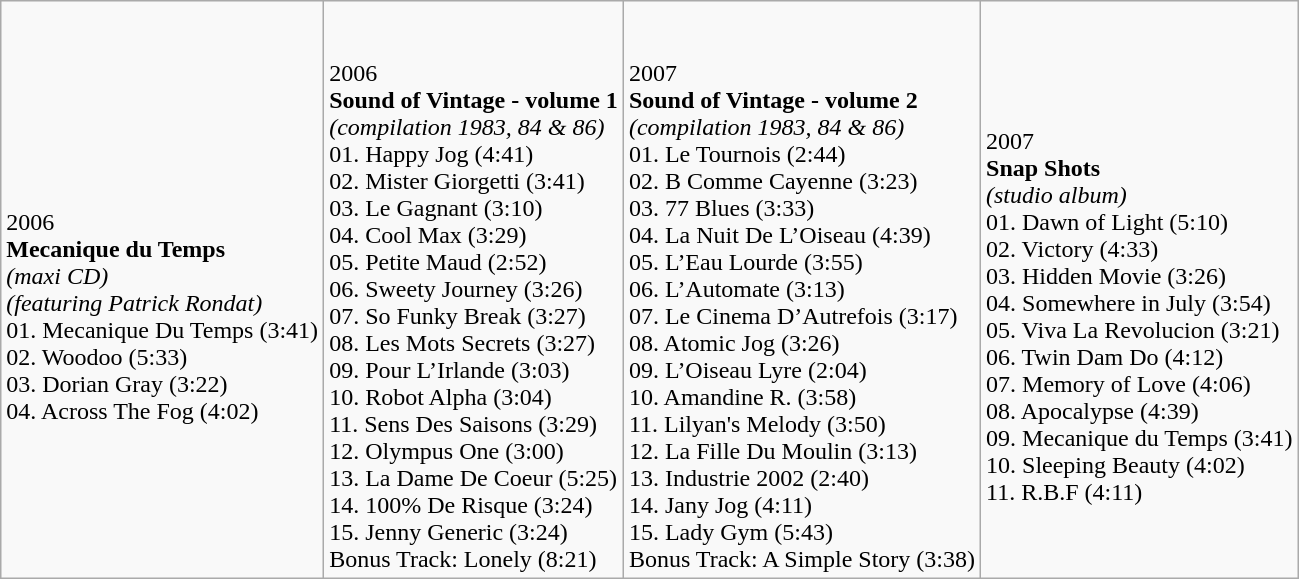<table class="wikitable">
<tr>
<td><br><br>2006<br>
<strong>Mecanique du Temps</strong> <br>
<em>(maxi CD)</em><br>
<em>(featuring Patrick Rondat)</em><br>
01. Mecanique Du Temps (3:41)<br>
02. Woodoo (5:33) <br>
03. Dorian Gray (3:22) <br>
04. Across The Fog (4:02)</td>
<td><br><br>2006<br>
<strong>Sound of Vintage - volume 1</strong><br>
<em>(compilation 1983, 84 & 86)</em><br> 
01. Happy Jog (4:41)<br>
02. Mister Giorgetti (3:41)<br>
03. Le Gagnant (3:10)<br>
04. Cool Max (3:29)<br>
05. Petite Maud (2:52)<br>
06. Sweety Journey (3:26)<br>
07. So Funky Break (3:27)<br>
08. Les Mots Secrets (3:27)<br>
09. Pour L’Irlande (3:03)<br>
10. Robot Alpha (3:04)<br>
11. Sens Des Saisons (3:29)<br>
12. Olympus One (3:00)<br>
13. La Dame De Coeur (5:25)<br>
14. 100% De Risque (3:24)<br>
15. Jenny Generic (3:24)<br>
Bonus Track: Lonely (8:21)</td>
<td><br><br>2007<br>
<strong>Sound of Vintage - volume 2</strong><br>
<em>(compilation 1983, 84 & 86)</em><br>
01. Le Tournois (2:44)<br>
02. B Comme Cayenne (3:23)<br>
03. 77 Blues (3:33)<br>
04. La Nuit De L’Oiseau (4:39)<br>
05. L’Eau Lourde (3:55)<br>
06. L’Automate (3:13)<br>
07. Le Cinema D’Autrefois (3:17)<br>
08. Atomic Jog (3:26)<br>
09. L’Oiseau Lyre (2:04)<br>
10. Amandine R. (3:58)<br>
11. Lilyan's Melody (3:50)<br>
12. La Fille Du Moulin (3:13)<br>
13. Industrie 2002 (2:40)<br>
14. Jany Jog (4:11)<br>
15. Lady Gym (5:43)<br>
Bonus Track: A Simple Story (3:38)</td>
<td><br><br>2007<br>
<strong>Snap Shots</strong> <br>
<em>(studio album)</em> <br>
01. Dawn of Light  (5:10)<br>
02. Victory  (4:33)<br>
03. Hidden Movie  (3:26)<br>
04. Somewhere in July  (3:54)<br>
05. Viva La Revolucion  (3:21)<br>
06. Twin Dam Do  (4:12)<br>
07. Memory of Love  (4:06)<br>
08. Apocalypse  (4:39)<br>
09. Mecanique du Temps  (3:41)<br>
10. Sleeping Beauty  (4:02)<br>
11. R.B.F  (4:11)</td>
</tr>
</table>
